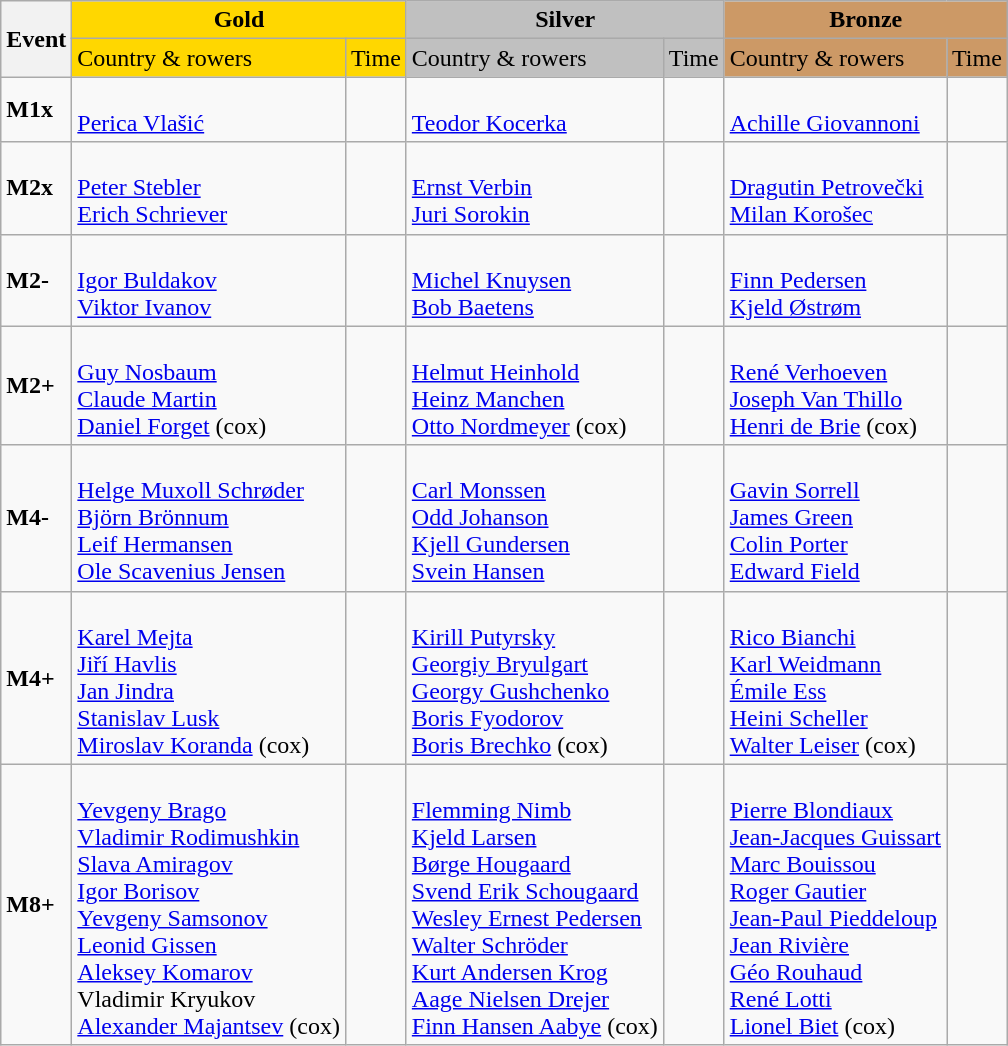<table class="wikitable">
<tr>
<th rowspan="2">Event</th>
<th colspan="2" style="background:gold;">Gold</th>
<th colspan="2" style="background:silver;">Silver</th>
<th colspan="2" style="background:#c96;">Bronze</th>
</tr>
<tr>
<td style="background:gold;">Country & rowers</td>
<td style="background:gold;">Time</td>
<td style="background:silver;">Country & rowers</td>
<td style="background:silver;">Time</td>
<td style="background:#c96;">Country & rowers</td>
<td style="background:#c96;">Time</td>
</tr>
<tr>
<td><strong>M1x</strong></td>
<td> <br> <a href='#'>Perica Vlašić</a></td>
<td></td>
<td> <br> <a href='#'>Teodor Kocerka</a></td>
<td></td>
<td> <br> <a href='#'>Achille Giovannoni</a></td>
<td></td>
</tr>
<tr>
<td><strong>M2x</strong></td>
<td> <br> <a href='#'>Peter Stebler</a> <br> <a href='#'>Erich Schriever</a></td>
<td></td>
<td> <br> <a href='#'>Ernst Verbin</a> <br> <a href='#'>Juri Sorokin</a></td>
<td></td>
<td> <br> <a href='#'>Dragutin Petrovečki</a> <br> <a href='#'>Milan Korošec</a></td>
<td></td>
</tr>
<tr>
<td><strong>M2-</strong></td>
<td> <br> <a href='#'>Igor Buldakov</a> <br> <a href='#'>Viktor Ivanov</a></td>
<td></td>
<td> <br> <a href='#'>Michel Knuysen</a> <br> <a href='#'>Bob Baetens</a></td>
<td></td>
<td> <br> <a href='#'>Finn Pedersen</a> <br> <a href='#'>Kjeld Østrøm</a></td>
<td></td>
</tr>
<tr>
<td><strong>M2+</strong></td>
<td> <br> <a href='#'>Guy Nosbaum</a> <br> <a href='#'>Claude Martin</a> <br> <a href='#'>Daniel Forget</a> (cox)</td>
<td></td>
<td> <br> <a href='#'>Helmut Heinhold</a> <br> <a href='#'>Heinz Manchen</a> <br> <a href='#'>Otto Nordmeyer</a> (cox)</td>
<td></td>
<td> <br> <a href='#'>René Verhoeven</a> <br> <a href='#'>Joseph Van Thillo</a> <br> <a href='#'>Henri de Brie</a> (cox)</td>
<td></td>
</tr>
<tr>
<td><strong>M4-</strong></td>
<td> <br> <a href='#'>Helge Muxoll Schrøder</a> <br> <a href='#'>Björn Brönnum</a> <br> <a href='#'>Leif Hermansen</a> <br> <a href='#'>Ole Scavenius Jensen</a></td>
<td></td>
<td> <br> <a href='#'>Carl Monssen</a> <br> <a href='#'>Odd Johanson</a> <br> <a href='#'>Kjell Gundersen</a> <br> <a href='#'>Svein Hansen</a></td>
<td></td>
<td> <br> <a href='#'>Gavin Sorrell</a> <br> <a href='#'>James Green</a> <br> <a href='#'>Colin Porter</a> <br> <a href='#'>Edward Field</a></td>
<td></td>
</tr>
<tr>
<td><strong>M4+</strong></td>
<td> <br> <a href='#'>Karel Mejta</a> <br> <a href='#'>Jiří Havlis</a> <br> <a href='#'>Jan Jindra</a> <br> <a href='#'>Stanislav Lusk</a> <br> <a href='#'>Miroslav Koranda</a> (cox)</td>
<td></td>
<td> <br> <a href='#'>Kirill Putyrsky</a> <br> <a href='#'>Georgiy Bryulgart</a> <br> <a href='#'>Georgy Gushchenko</a> <br> <a href='#'>Boris Fyodorov</a> <br> <a href='#'>Boris Brechko</a> (cox)</td>
<td></td>
<td> <br> <a href='#'>Rico Bianchi</a> <br> <a href='#'>Karl Weidmann</a> <br> <a href='#'>Émile Ess</a> <br> <a href='#'>Heini Scheller</a> <br> <a href='#'>Walter Leiser</a> (cox)</td>
<td></td>
</tr>
<tr>
<td><strong>M8+</strong></td>
<td> <br> <a href='#'>Yevgeny Brago</a> <br> <a href='#'>Vladimir Rodimushkin</a> <br> <a href='#'>Slava Amiragov</a> <br> <a href='#'>Igor Borisov</a> <br> <a href='#'>Yevgeny Samsonov</a> <br> <a href='#'>Leonid Gissen</a> <br> <a href='#'>Aleksey Komarov</a> <br> Vladimir Kryukov <br> <a href='#'>Alexander Majantsev</a> (cox)</td>
<td></td>
<td> <br> <a href='#'>Flemming Nimb</a> <br> <a href='#'>Kjeld Larsen</a> <br> <a href='#'>Børge Hougaard</a> <br> <a href='#'>Svend Erik Schougaard</a> <br> <a href='#'>Wesley Ernest Pedersen</a> <br> <a href='#'>Walter Schröder</a> <br> <a href='#'>Kurt Andersen Krog</a> <br> <a href='#'>Aage Nielsen Drejer</a> <br> <a href='#'>Finn Hansen Aabye</a> (cox)</td>
<td></td>
<td> <br> <a href='#'>Pierre Blondiaux</a> <br> <a href='#'>Jean-Jacques Guissart</a> <br> <a href='#'>Marc Bouissou</a> <br> <a href='#'>Roger Gautier</a> <br> <a href='#'>Jean-Paul Pieddeloup</a> <br> <a href='#'>Jean Rivière</a> <br> <a href='#'>Géo Rouhaud</a> <br> <a href='#'>René Lotti</a> <br> <a href='#'>Lionel Biet</a> (cox)</td>
<td></td>
</tr>
</table>
